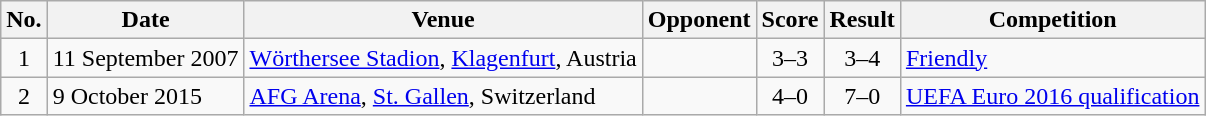<table class="wikitable sortable">
<tr>
<th scope="col">No.</th>
<th scope="col">Date</th>
<th scope="col">Venue</th>
<th scope="col">Opponent</th>
<th scope="col">Score</th>
<th scope="col">Result</th>
<th scope="col">Competition</th>
</tr>
<tr>
<td align="center">1</td>
<td>11 September 2007</td>
<td><a href='#'>Wörthersee Stadion</a>, <a href='#'>Klagenfurt</a>, Austria</td>
<td></td>
<td align="center">3–3</td>
<td align="center">3–4</td>
<td><a href='#'>Friendly</a></td>
</tr>
<tr>
<td align="center">2</td>
<td>9 October 2015</td>
<td><a href='#'>AFG Arena</a>, <a href='#'>St. Gallen</a>, Switzerland</td>
<td></td>
<td align="center">4–0</td>
<td align="center">7–0</td>
<td><a href='#'>UEFA Euro 2016 qualification</a></td>
</tr>
</table>
